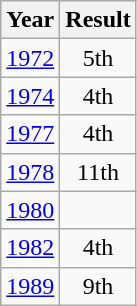<table class="wikitable" style="text-align:center">
<tr>
<th>Year</th>
<th>Result</th>
</tr>
<tr>
<td><a href='#'>1972</a></td>
<td>5th</td>
</tr>
<tr>
<td><a href='#'>1974</a></td>
<td>4th</td>
</tr>
<tr>
<td><a href='#'>1977</a></td>
<td>4th</td>
</tr>
<tr>
<td><a href='#'>1978</a></td>
<td>11th</td>
</tr>
<tr>
<td><a href='#'>1980</a></td>
<td></td>
</tr>
<tr>
<td><a href='#'>1982</a></td>
<td>4th</td>
</tr>
<tr>
<td><a href='#'>1989</a></td>
<td>9th</td>
</tr>
</table>
